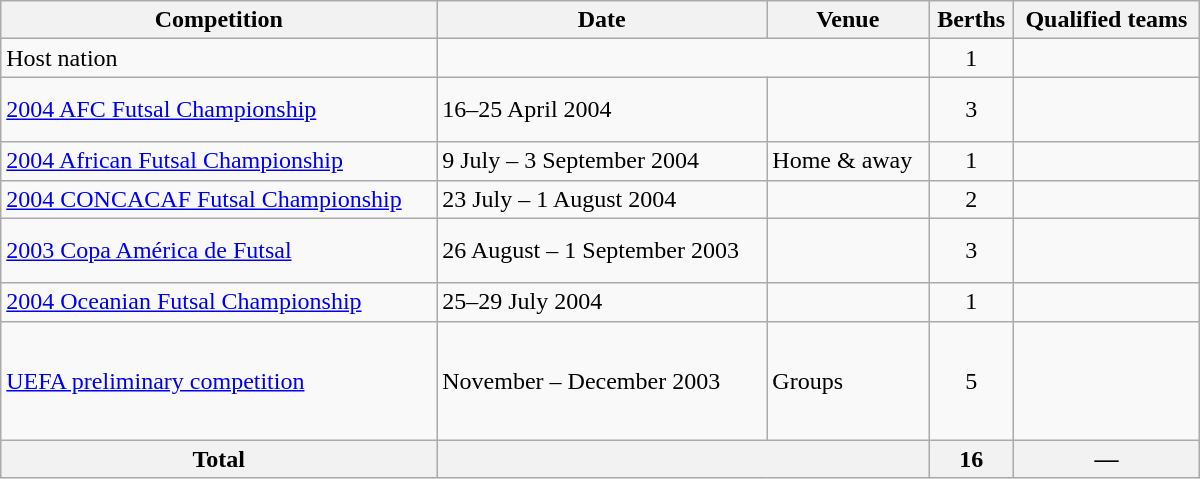<table class="wikitable" width="800">
<tr>
<th>Competition</th>
<th>Date</th>
<th>Venue</th>
<th>Berths</th>
<th>Qualified teams</th>
</tr>
<tr>
<td>Host nation</td>
<td colspan="2"> </td>
<td align="center">1</td>
<td></td>
</tr>
<tr>
<td><a href='#'>2004 AFC Futsal Championship</a></td>
<td>16–25 April 2004</td>
<td></td>
<td align="center">3</td>
<td><br><br></td>
</tr>
<tr>
<td><a href='#'>2004 African Futsal Championship</a></td>
<td>9 July – 3 September 2004</td>
<td>Home & away</td>
<td align="center">1</td>
<td></td>
</tr>
<tr>
<td><a href='#'>2004 CONCACAF Futsal Championship</a></td>
<td>23 July – 1 August 2004</td>
<td></td>
<td align="center">2</td>
<td><br></td>
</tr>
<tr>
<td><a href='#'>2003 Copa América de Futsal</a></td>
<td>26 August – 1 September 2003</td>
<td></td>
<td align="center">3</td>
<td><br><br></td>
</tr>
<tr>
<td><a href='#'>2004 Oceanian Futsal Championship</a></td>
<td>25–29 July 2004</td>
<td></td>
<td align="center">1</td>
<td></td>
</tr>
<tr>
<td><a href='#'>UEFA preliminary competition</a></td>
<td>November – December 2003</td>
<td>Groups</td>
<td align="center">5</td>
<td><br><br><br><br></td>
</tr>
<tr>
<th>Total</th>
<th colspan="2"></th>
<th>16</th>
<th>—</th>
</tr>
</table>
